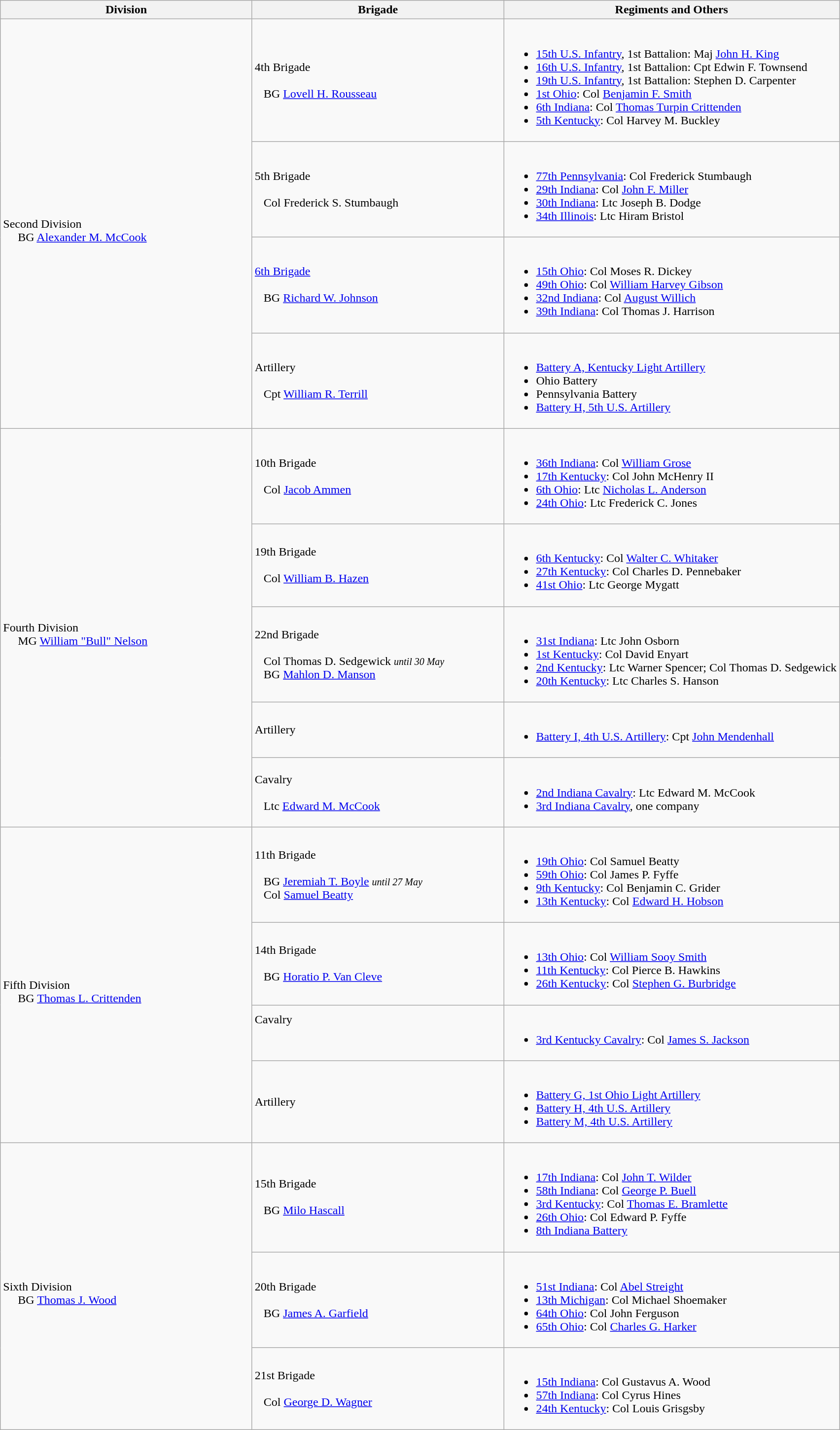<table class="wikitable">
<tr>
<th width=30%>Division</th>
<th width=30%>Brigade</th>
<th>Regiments and Others</th>
</tr>
<tr>
<td rowspan=4><br>Second Division
<br>    
BG <a href='#'>Alexander M. McCook</a></td>
<td>4th Brigade<br><br>  
BG <a href='#'>Lovell H. Rousseau</a></td>
<td><br><ul><li><a href='#'>15th U.S. Infantry</a>, 1st Battalion: Maj <a href='#'>John H. King</a></li><li><a href='#'>16th U.S. Infantry</a>, 1st Battalion: Cpt Edwin F. Townsend</li><li><a href='#'>19th U.S. Infantry</a>, 1st Battalion: Stephen D. Carpenter</li><li><a href='#'>1st Ohio</a>: Col <a href='#'>Benjamin F. Smith</a></li><li><a href='#'>6th Indiana</a>: Col <a href='#'>Thomas Turpin Crittenden</a></li><li><a href='#'>5th Kentucky</a>: Col Harvey M. Buckley</li></ul></td>
</tr>
<tr>
<td>5th Brigade<br><br>  
Col Frederick S. Stumbaugh</td>
<td><br><ul><li><a href='#'>77th Pennsylvania</a>: Col Frederick Stumbaugh</li><li><a href='#'>29th Indiana</a>: Col <a href='#'>John F. Miller</a></li><li><a href='#'>30th Indiana</a>: Ltc Joseph B. Dodge</li><li><a href='#'>34th Illinois</a>: Ltc Hiram Bristol</li></ul></td>
</tr>
<tr>
<td><a href='#'>6th Brigade</a><br><br>  
BG <a href='#'>Richard W. Johnson</a></td>
<td><br><ul><li><a href='#'>15th Ohio</a>: Col Moses R. Dickey</li><li><a href='#'>49th Ohio</a>: Col <a href='#'>William Harvey Gibson</a></li><li><a href='#'>32nd Indiana</a>: Col <a href='#'>August Willich</a></li><li><a href='#'>39th Indiana</a>: Col Thomas J. Harrison</li></ul></td>
</tr>
<tr>
<td>Artillery<br><br>  
Cpt <a href='#'>William R. Terrill</a></td>
<td><br><ul><li><a href='#'>Battery A, Kentucky Light Artillery</a></li><li>Ohio Battery</li><li>Pennsylvania Battery</li><li><a href='#'>Battery H, 5th U.S. Artillery</a></li></ul></td>
</tr>
<tr>
<td rowspan= 5><br>Fourth Division
<br>    
MG <a href='#'>William "Bull" Nelson</a></td>
<td>10th Brigade<br><br>  
Col <a href='#'>Jacob Ammen</a></td>
<td><br><ul><li><a href='#'>36th Indiana</a>: Col <a href='#'>William Grose</a></li><li><a href='#'>17th Kentucky</a>: Col John McHenry II</li><li><a href='#'>6th Ohio</a>: Ltc <a href='#'>Nicholas L. Anderson</a></li><li><a href='#'>24th Ohio</a>: Ltc Frederick C. Jones</li></ul></td>
</tr>
<tr>
<td>19th Brigade<br><br>  
Col <a href='#'>William B. Hazen</a></td>
<td><br><ul><li><a href='#'>6th Kentucky</a>: Col <a href='#'>Walter C. Whitaker</a></li><li><a href='#'>27th Kentucky</a>: Col Charles D. Pennebaker</li><li><a href='#'>41st Ohio</a>: Ltc George Mygatt</li></ul></td>
</tr>
<tr>
<td>22nd Brigade<br><br>  
Col Thomas D. Sedgewick <small><em>until 30 May</em></small><br>  
BG <a href='#'>Mahlon D. Manson</a></td>
<td><br><ul><li><a href='#'>31st Indiana</a>: Ltc John Osborn</li><li><a href='#'>1st Kentucky</a>: Col David Enyart</li><li><a href='#'>2nd Kentucky</a>: Ltc Warner Spencer; Col Thomas D. Sedgewick</li><li><a href='#'>20th Kentucky</a>: Ltc Charles S. Hanson</li></ul></td>
</tr>
<tr>
<td>Artillery</td>
<td><br><ul><li><a href='#'>Battery I, 4th U.S. Artillery</a>: Cpt <a href='#'>John Mendenhall</a></li></ul></td>
</tr>
<tr>
<td>Cavalry<br><br>  
Ltc <a href='#'>Edward M. McCook</a></td>
<td><br><ul><li><a href='#'>2nd Indiana Cavalry</a>: Ltc Edward M. McCook</li><li><a href='#'>3rd Indiana Cavalry</a>, one company</li></ul></td>
</tr>
<tr>
<td rowspan= 4><br>Fifth Division
<br>    
BG <a href='#'>Thomas L. Crittenden</a></td>
<td>11th Brigade<br><br>  
BG <a href='#'>Jeremiah T. Boyle</a> <small><em>until 27 May</em></small><br>  
Col <a href='#'>Samuel Beatty</a></td>
<td><br><ul><li><a href='#'>19th Ohio</a>: Col Samuel Beatty</li><li><a href='#'>59th Ohio</a>: Col James P. Fyffe</li><li><a href='#'>9th Kentucky</a>: Col Benjamin C. Grider</li><li><a href='#'>13th Kentucky</a>: Col <a href='#'>Edward H. Hobson</a></li></ul></td>
</tr>
<tr>
<td>14th Brigade<br><br>  
BG <a href='#'>Horatio P. Van Cleve</a></td>
<td><br><ul><li><a href='#'>13th Ohio</a>: Col <a href='#'>William Sooy Smith</a></li><li><a href='#'>11th Kentucky</a>: Col Pierce B. Hawkins</li><li><a href='#'>26th Kentucky</a>: Col <a href='#'>Stephen G. Burbridge</a></li></ul></td>
</tr>
<tr>
<td>Cavalry<br><br>  </td>
<td><br><ul><li><a href='#'>3rd Kentucky Cavalry</a>: Col <a href='#'>James S. Jackson</a></li></ul></td>
</tr>
<tr>
<td>Artillery</td>
<td><br><ul><li><a href='#'>Battery G, 1st Ohio Light Artillery</a></li><li><a href='#'>Battery H, 4th U.S. Artillery</a></li><li><a href='#'>Battery M, 4th U.S. Artillery</a></li></ul></td>
</tr>
<tr>
<td rowspan= 3><br>Sixth Division
<br>    
BG <a href='#'>Thomas J. Wood</a></td>
<td>15th Brigade<br><br>  
BG <a href='#'>Milo Hascall</a></td>
<td><br><ul><li><a href='#'>17th Indiana</a>: Col <a href='#'>John T. Wilder</a></li><li><a href='#'>58th Indiana</a>: Col <a href='#'>George P. Buell</a></li><li><a href='#'>3rd Kentucky</a>: Col <a href='#'>Thomas E. Bramlette</a></li><li><a href='#'>26th Ohio</a>: Col Edward P. Fyffe</li><li><a href='#'>8th Indiana Battery</a></li></ul></td>
</tr>
<tr>
<td>20th Brigade<br><br>  
BG <a href='#'>James A. Garfield</a></td>
<td><br><ul><li><a href='#'>51st Indiana</a>: Col <a href='#'>Abel Streight</a></li><li><a href='#'>13th Michigan</a>: Col Michael Shoemaker</li><li><a href='#'>64th Ohio</a>: Col John Ferguson</li><li><a href='#'>65th Ohio</a>: Col <a href='#'>Charles G. Harker</a></li></ul></td>
</tr>
<tr>
<td>21st Brigade<br><br>  
Col <a href='#'>George D. Wagner</a></td>
<td><br><ul><li><a href='#'>15th Indiana</a>: Col Gustavus A. Wood</li><li><a href='#'>57th Indiana</a>: Col Cyrus Hines</li><li><a href='#'>24th Kentucky</a>: Col Louis Grisgsby</li></ul></td>
</tr>
</table>
